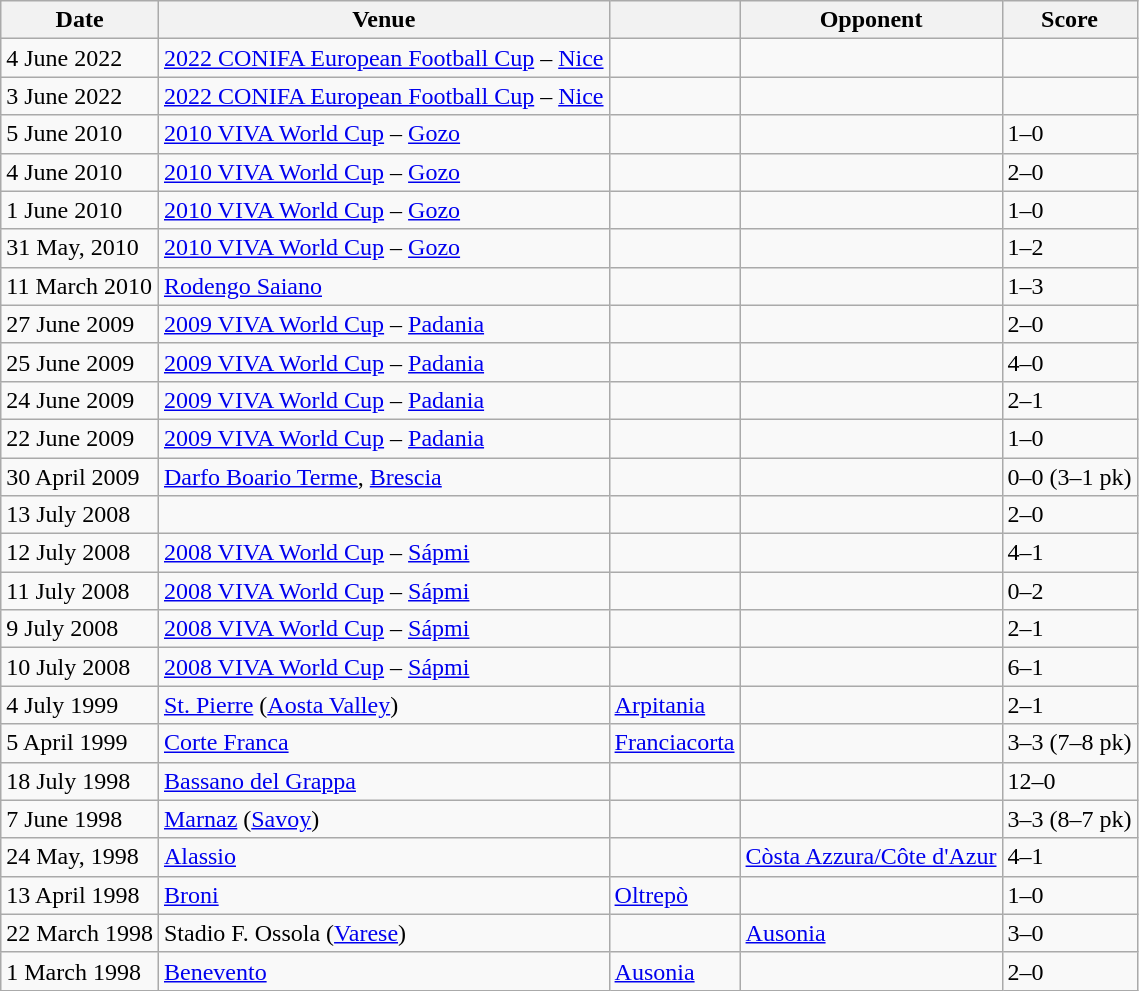<table class="wikitable">
<tr>
<th>Date</th>
<th>Venue</th>
<th></th>
<th>Opponent</th>
<th>Score</th>
</tr>
<tr>
<td>4 June 2022</td>
<td><a href='#'>2022 CONIFA European Football Cup</a> – <a href='#'>Nice</a></td>
<td></td>
<td></td>
<td></td>
</tr>
<tr>
<td>3 June 2022</td>
<td><a href='#'>2022 CONIFA European Football Cup</a> – <a href='#'>Nice</a></td>
<td></td>
<td></td>
<td></td>
</tr>
<tr>
<td>5 June 2010</td>
<td><a href='#'>2010 VIVA World Cup</a> – <a href='#'>Gozo</a></td>
<td></td>
<td></td>
<td>1–0</td>
</tr>
<tr>
<td>4 June 2010</td>
<td><a href='#'>2010 VIVA World Cup</a> – <a href='#'>Gozo</a></td>
<td></td>
<td></td>
<td>2–0</td>
</tr>
<tr>
<td>1 June 2010</td>
<td><a href='#'>2010 VIVA World Cup</a> – <a href='#'>Gozo</a></td>
<td></td>
<td></td>
<td>1–0</td>
</tr>
<tr>
<td>31 May, 2010</td>
<td><a href='#'>2010 VIVA World Cup</a> – <a href='#'>Gozo</a></td>
<td></td>
<td></td>
<td>1–2</td>
</tr>
<tr>
<td>11 March 2010</td>
<td><a href='#'>Rodengo Saiano</a></td>
<td></td>
<td></td>
<td>1–3</td>
</tr>
<tr>
<td>27 June 2009</td>
<td><a href='#'>2009 VIVA World Cup</a> – <a href='#'>Padania</a></td>
<td></td>
<td></td>
<td>2–0</td>
</tr>
<tr>
<td>25 June 2009</td>
<td><a href='#'>2009 VIVA World Cup</a> – <a href='#'>Padania</a></td>
<td></td>
<td></td>
<td>4–0</td>
</tr>
<tr>
<td>24 June 2009</td>
<td><a href='#'>2009 VIVA World Cup</a> – <a href='#'>Padania</a></td>
<td></td>
<td></td>
<td>2–1</td>
</tr>
<tr>
<td>22 June 2009</td>
<td><a href='#'>2009 VIVA World Cup</a> – <a href='#'>Padania</a></td>
<td></td>
<td></td>
<td>1–0</td>
</tr>
<tr>
<td>30 April 2009</td>
<td><a href='#'>Darfo Boario Terme</a>, <a href='#'>Brescia</a></td>
<td></td>
<td></td>
<td>0–0 (3–1 pk)</td>
</tr>
<tr>
<td>13 July 2008</td>
<td></td>
<td></td>
<td></td>
<td>2–0</td>
</tr>
<tr>
<td>12 July 2008</td>
<td><a href='#'>2008 VIVA World Cup</a> – <a href='#'>Sápmi</a></td>
<td></td>
<td></td>
<td>4–1</td>
</tr>
<tr>
<td>11 July 2008</td>
<td><a href='#'>2008 VIVA World Cup</a> – <a href='#'>Sápmi</a></td>
<td></td>
<td></td>
<td>0–2</td>
</tr>
<tr>
<td>9 July 2008</td>
<td><a href='#'>2008 VIVA World Cup</a> – <a href='#'>Sápmi</a></td>
<td></td>
<td></td>
<td>2–1</td>
</tr>
<tr>
<td>10 July 2008</td>
<td><a href='#'>2008 VIVA World Cup</a> – <a href='#'>Sápmi</a></td>
<td></td>
<td></td>
<td>6–1</td>
</tr>
<tr>
<td>4 July 1999</td>
<td><a href='#'>St. Pierre</a> (<a href='#'>Aosta Valley</a>)</td>
<td> <a href='#'>Arpitania</a></td>
<td></td>
<td>2–1</td>
</tr>
<tr>
<td>5 April 1999</td>
<td><a href='#'>Corte Franca</a></td>
<td><a href='#'>Franciacorta</a></td>
<td></td>
<td>3–3 (7–8 pk)</td>
</tr>
<tr>
<td>18 July 1998</td>
<td><a href='#'>Bassano del Grappa</a></td>
<td></td>
<td></td>
<td>12–0</td>
</tr>
<tr>
<td>7 June 1998</td>
<td><a href='#'>Marnaz</a> (<a href='#'>Savoy</a>)</td>
<td></td>
<td></td>
<td>3–3 (8–7 pk)</td>
</tr>
<tr>
<td>24 May, 1998</td>
<td><a href='#'>Alassio</a></td>
<td></td>
<td> <a href='#'>Còsta Azzura/Côte d'Azur</a></td>
<td>4–1</td>
</tr>
<tr>
<td>13 April 1998</td>
<td><a href='#'>Broni</a></td>
<td><a href='#'>Oltrepò</a></td>
<td></td>
<td>1–0</td>
</tr>
<tr>
<td>22 March 1998</td>
<td>Stadio F. Ossola (<a href='#'>Varese</a>)</td>
<td></td>
<td><a href='#'>Ausonia</a></td>
<td>3–0</td>
</tr>
<tr>
<td>1 March 1998</td>
<td><a href='#'>Benevento</a></td>
<td><a href='#'>Ausonia</a></td>
<td></td>
<td>2–0</td>
</tr>
</table>
